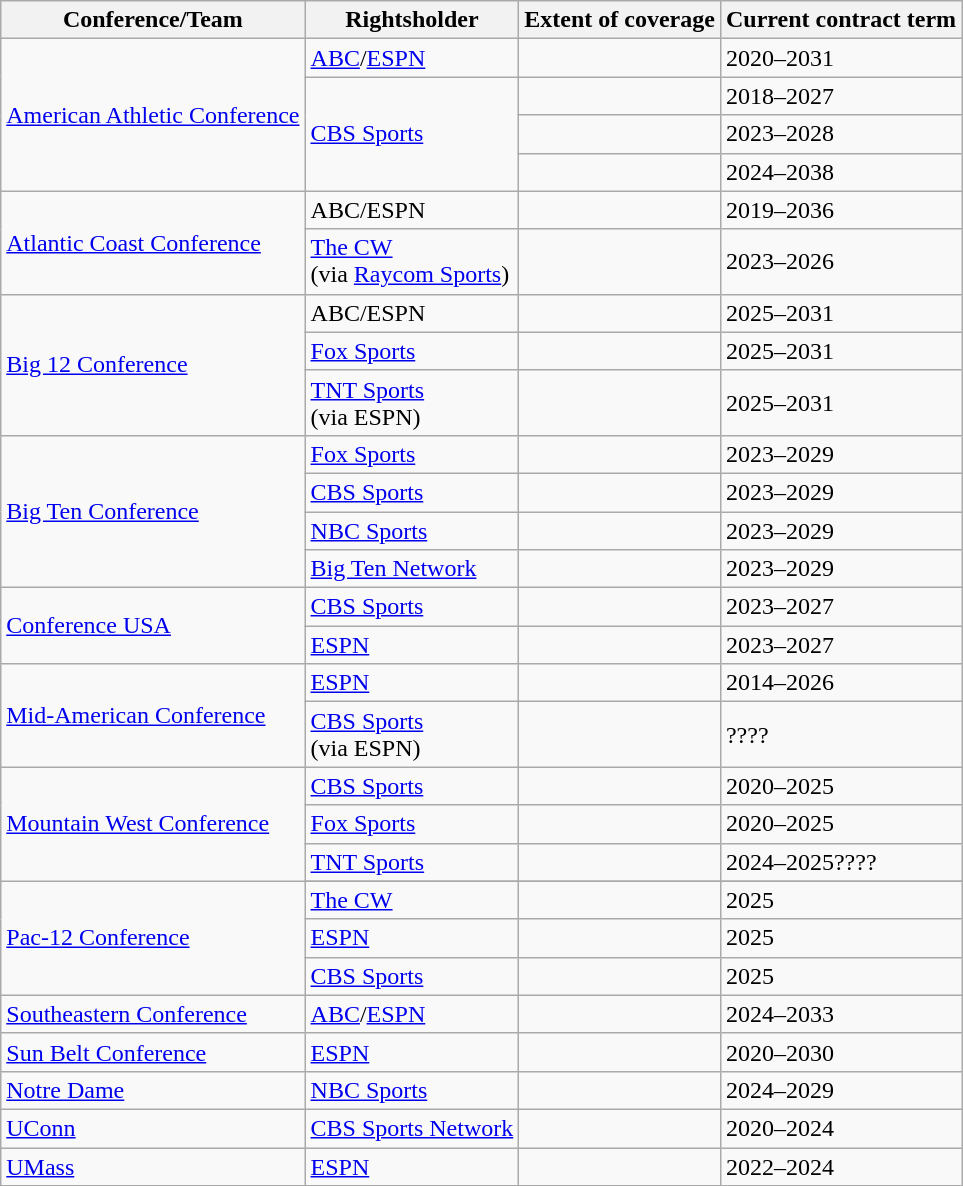<table class="wikitable">
<tr>
<th>Conference/Team</th>
<th>Rightsholder</th>
<th>Extent of coverage</th>
<th>Current contract term</th>
</tr>
<tr>
<td rowspan=4><a href='#'>American Athletic Conference</a></td>
<td><a href='#'>ABC</a>/<a href='#'>ESPN</a></td>
<td></td>
<td>2020–2031</td>
</tr>
<tr>
<td rowspan=3><a href='#'>CBS Sports</a></td>
<td></td>
<td>2018–2027</td>
</tr>
<tr>
<td></td>
<td>2023–2028</td>
</tr>
<tr>
<td></td>
<td>2024–2038</td>
</tr>
<tr>
<td rowspan=2><a href='#'>Atlantic Coast Conference</a></td>
<td>ABC/ESPN</td>
<td></td>
<td>2019–2036</td>
</tr>
<tr>
<td><a href='#'>The CW</a><br>(via <a href='#'>Raycom Sports</a>)</td>
<td></td>
<td>2023–2026</td>
</tr>
<tr>
<td rowspan=3><a href='#'>Big 12 Conference</a></td>
<td>ABC/ESPN</td>
<td></td>
<td>2025–2031</td>
</tr>
<tr>
<td><a href='#'>Fox Sports</a></td>
<td></td>
<td>2025–2031</td>
</tr>
<tr>
<td><a href='#'>TNT Sports</a><br>(via ESPN)</td>
<td></td>
<td>2025–2031</td>
</tr>
<tr>
<td rowspan=4><a href='#'>Big Ten Conference</a></td>
<td><a href='#'>Fox Sports</a></td>
<td></td>
<td>2023–2029</td>
</tr>
<tr>
<td><a href='#'>CBS Sports</a></td>
<td></td>
<td>2023–2029</td>
</tr>
<tr>
<td><a href='#'>NBC Sports</a></td>
<td></td>
<td>2023–2029</td>
</tr>
<tr>
<td><a href='#'>Big Ten Network</a></td>
<td></td>
<td>2023–2029</td>
</tr>
<tr>
<td rowspan=2><a href='#'>Conference USA</a></td>
<td><a href='#'>CBS Sports</a></td>
<td></td>
<td>2023–2027</td>
</tr>
<tr>
<td><a href='#'>ESPN</a></td>
<td></td>
<td>2023–2027</td>
</tr>
<tr>
<td rowspan=2><a href='#'>Mid-American Conference</a></td>
<td><a href='#'>ESPN</a></td>
<td></td>
<td>2014–2026</td>
</tr>
<tr>
<td><a href='#'>CBS Sports</a><br>(via ESPN)</td>
<td></td>
<td>????</td>
</tr>
<tr>
<td rowspan=3><a href='#'>Mountain West Conference</a></td>
<td><a href='#'>CBS Sports</a></td>
<td></td>
<td>2020–2025</td>
</tr>
<tr>
<td><a href='#'>Fox Sports</a></td>
<td></td>
<td>2020–2025</td>
</tr>
<tr>
<td><a href='#'>TNT Sports</a></td>
<td></td>
<td>2024–2025????</td>
</tr>
<tr>
<td rowspan=4><a href='#'>Pac-12 Conference</a></td>
</tr>
<tr>
<td><a href='#'>The CW</a></td>
<td></td>
<td>2025</td>
</tr>
<tr>
<td><a href='#'>ESPN</a></td>
<td></td>
<td>2025</td>
</tr>
<tr>
<td><a href='#'>CBS Sports</a></td>
<td></td>
<td>2025</td>
</tr>
<tr>
<td><a href='#'>Southeastern Conference</a></td>
<td><a href='#'>ABC</a>/<a href='#'>ESPN</a></td>
<td></td>
<td>2024–2033</td>
</tr>
<tr>
<td><a href='#'>Sun Belt Conference</a></td>
<td><a href='#'>ESPN</a></td>
<td></td>
<td>2020–2030</td>
</tr>
<tr>
<td><a href='#'>Notre Dame</a></td>
<td><a href='#'>NBC Sports</a></td>
<td></td>
<td>2024–2029</td>
</tr>
<tr>
<td><a href='#'>UConn</a></td>
<td><a href='#'>CBS Sports Network</a></td>
<td></td>
<td>2020–2024</td>
</tr>
<tr>
<td><a href='#'>UMass</a></td>
<td><a href='#'>ESPN</a></td>
<td></td>
<td>2022–2024</td>
</tr>
</table>
